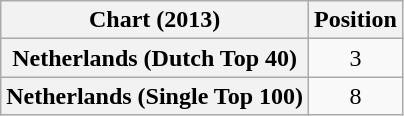<table class="wikitable sortable plainrowheaders" style="text-align:center;">
<tr>
<th>Chart (2013)</th>
<th>Position</th>
</tr>
<tr>
<th scope="row">Netherlands (Dutch Top 40)</th>
<td>3</td>
</tr>
<tr>
<th scope="row">Netherlands (Single Top 100)</th>
<td>8</td>
</tr>
</table>
